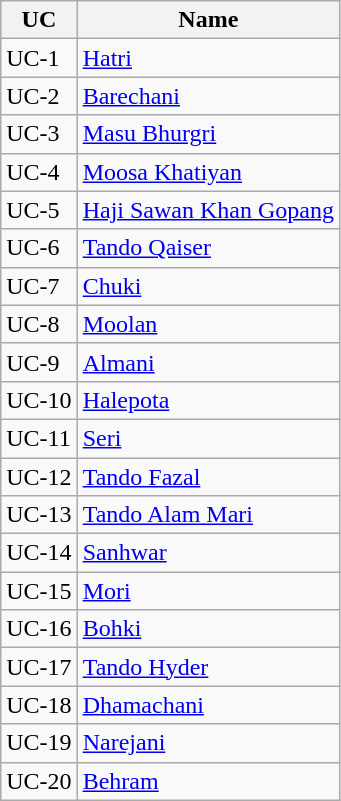<table class="wikitable">
<tr>
<th>UC</th>
<th>Name</th>
</tr>
<tr>
<td>UC-1</td>
<td><a href='#'>Hatri</a></td>
</tr>
<tr>
<td>UC-2</td>
<td><a href='#'>Barechani</a></td>
</tr>
<tr>
<td>UC-3</td>
<td><a href='#'>Masu Bhurgri</a></td>
</tr>
<tr>
<td>UC-4</td>
<td><a href='#'>Moosa Khatiyan</a></td>
</tr>
<tr>
<td>UC-5</td>
<td><a href='#'>Haji Sawan Khan Gopang</a></td>
</tr>
<tr>
<td>UC-6</td>
<td><a href='#'>Tando Qaiser</a></td>
</tr>
<tr>
<td>UC-7</td>
<td><a href='#'>Chuki</a></td>
</tr>
<tr>
<td>UC-8</td>
<td><a href='#'>Moolan</a></td>
</tr>
<tr>
<td>UC-9</td>
<td><a href='#'>Almani</a></td>
</tr>
<tr>
<td>UC-10</td>
<td><a href='#'>Halepota</a></td>
</tr>
<tr>
<td>UC-11</td>
<td><a href='#'>Seri</a></td>
</tr>
<tr>
<td>UC-12</td>
<td><a href='#'>Tando Fazal</a></td>
</tr>
<tr>
<td>UC-13</td>
<td><a href='#'>Tando Alam Mari</a></td>
</tr>
<tr>
<td>UC-14</td>
<td><a href='#'>Sanhwar</a></td>
</tr>
<tr>
<td>UC-15</td>
<td><a href='#'>Mori</a></td>
</tr>
<tr>
<td>UC-16</td>
<td><a href='#'>Bohki</a></td>
</tr>
<tr>
<td>UC-17</td>
<td><a href='#'>Tando Hyder</a></td>
</tr>
<tr>
<td>UC-18</td>
<td><a href='#'>Dhamachani</a></td>
</tr>
<tr>
<td>UC-19</td>
<td><a href='#'>Narejani</a></td>
</tr>
<tr>
<td>UC-20</td>
<td><a href='#'>Behram</a></td>
</tr>
</table>
